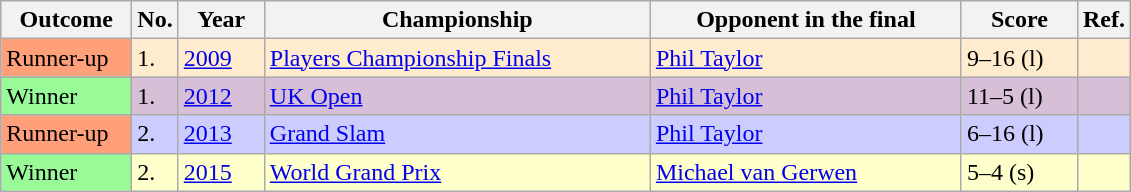<table class="wikitable">
<tr>
<th width="80">Outcome</th>
<th width="20">No.</th>
<th width="50">Year</th>
<th style="width:250px;">Championship</th>
<th style="width:200px;">Opponent in the final</th>
<th width="70">Score</th>
<th scope="col" width="20">Ref.</th>
</tr>
<tr style="background:#ffebcd;">
<td style="background:#ffa07a;">Runner-up</td>
<td>1.</td>
<td><a href='#'>2009</a></td>
<td><a href='#'>Players Championship Finals</a></td>
<td> <a href='#'>Phil Taylor</a></td>
<td>9–16 (l)</td>
<td align="center"></td>
</tr>
<tr style="background:thistle">
<td style="background:#98FB98">Winner</td>
<td>1.</td>
<td><a href='#'>2012</a></td>
<td><a href='#'>UK Open</a></td>
<td> <a href='#'>Phil Taylor</a></td>
<td>11–5 (l)</td>
<td align="center"></td>
</tr>
<tr style="background:#ccf;">
<td style="background:#ffa07a;">Runner-up</td>
<td>2.</td>
<td><a href='#'>2013</a></td>
<td><a href='#'>Grand Slam</a></td>
<td> <a href='#'>Phil Taylor</a></td>
<td>6–16 (l)</td>
<td align="center"></td>
</tr>
<tr style="background:#ffc;">
<td style="background:#98FB98">Winner</td>
<td>2.</td>
<td><a href='#'>2015</a></td>
<td><a href='#'>World Grand Prix</a></td>
<td> <a href='#'>Michael van Gerwen</a></td>
<td>5–4 (s)</td>
<td align="center"></td>
</tr>
</table>
